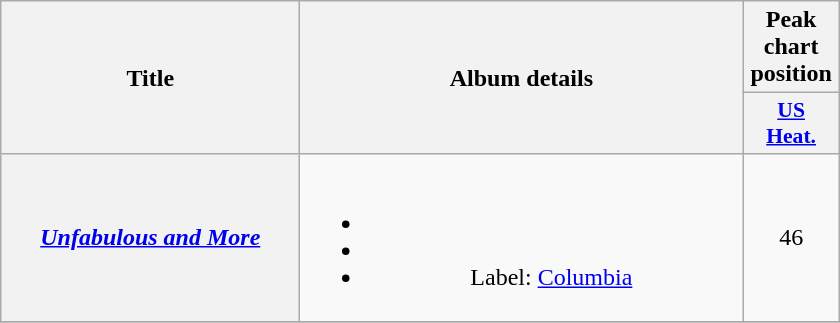<table class="wikitable plainrowheaders" style="text-align:center;">
<tr>
<th scope="col" rowspan="2" style="width:12em;">Title</th>
<th scope="col" rowspan="2" style="width:18em;">Album details</th>
<th scope="col" colspan="1">Peak chart position</th>
</tr>
<tr>
<th scope="col" style="width:4em;font-size:90%;"><a href='#'>US<br>Heat.</a><br></th>
</tr>
<tr>
<th scope="row"><em><a href='#'>Unfabulous and More</a></em></th>
<td><br><ul><li></li><li></li><li>Label: <a href='#'>Columbia</a></li></ul></td>
<td>46</td>
</tr>
<tr>
</tr>
</table>
